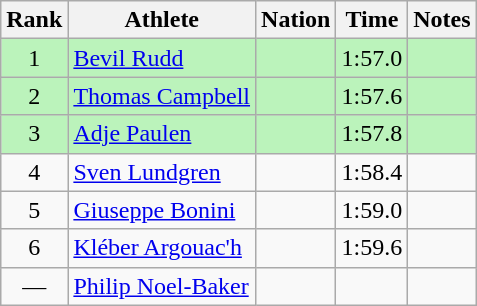<table class="wikitable sortable" style="text-align:center">
<tr>
<th>Rank</th>
<th>Athlete</th>
<th>Nation</th>
<th>Time</th>
<th>Notes</th>
</tr>
<tr bgcolor=bbf3bb>
<td>1</td>
<td align=left><a href='#'>Bevil Rudd</a></td>
<td align=left></td>
<td>1:57.0</td>
<td></td>
</tr>
<tr bgcolor=bbf3bb>
<td>2</td>
<td align=left><a href='#'>Thomas Campbell</a></td>
<td align=left></td>
<td>1:57.6</td>
<td></td>
</tr>
<tr bgcolor=bbf3bb>
<td>3</td>
<td align=left><a href='#'>Adje Paulen</a></td>
<td align=left></td>
<td>1:57.8</td>
<td></td>
</tr>
<tr>
<td>4</td>
<td align=left><a href='#'>Sven Lundgren</a></td>
<td align=left></td>
<td>1:58.4</td>
<td></td>
</tr>
<tr>
<td>5</td>
<td align=left><a href='#'>Giuseppe Bonini</a></td>
<td align=left></td>
<td>1:59.0</td>
<td></td>
</tr>
<tr>
<td>6</td>
<td align=left><a href='#'>Kléber Argouac'h</a></td>
<td align=left></td>
<td data-sort-value=2:00.0>1:59.6</td>
<td></td>
</tr>
<tr>
<td data-sort-value=7>—</td>
<td align=left><a href='#'>Philip Noel-Baker</a></td>
<td align=left></td>
<td></td>
<td></td>
</tr>
</table>
